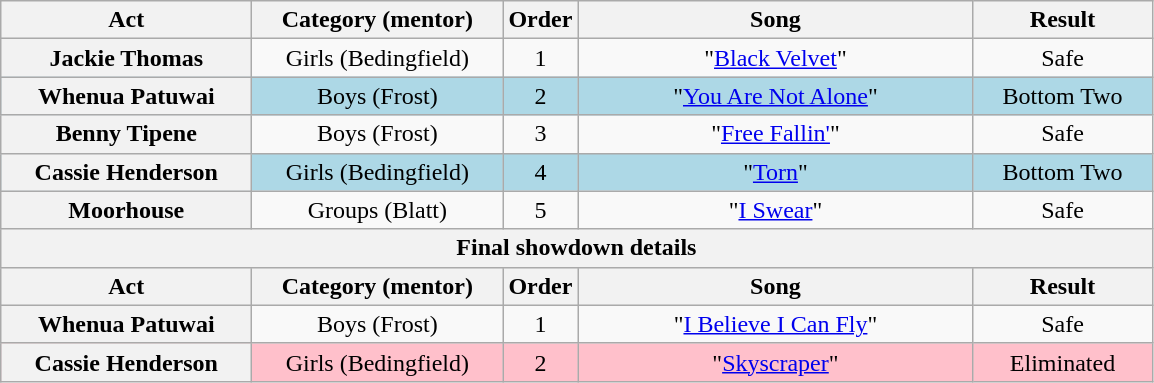<table class="wikitable plainrowheaders" style="text-align:center;">
<tr>
<th scope="col" style="width:10em;">Act</th>
<th scope="col" style="width:10em;">Category (mentor)</th>
<th scope="col">Order</th>
<th scope="col" style="width:16em;">Song</th>
<th scope="col" style="width:7em;">Result</th>
</tr>
<tr>
<th scope="row">Jackie Thomas</th>
<td>Girls (Bedingfield)</td>
<td>1</td>
<td>"<a href='#'>Black Velvet</a>"</td>
<td>Safe</td>
</tr>
<tr style="background:lightblue;">
<th scope="row">Whenua Patuwai</th>
<td>Boys (Frost)</td>
<td>2</td>
<td>"<a href='#'>You Are Not Alone</a>"</td>
<td>Bottom Two</td>
</tr>
<tr>
<th scope="row">Benny Tipene</th>
<td>Boys (Frost)</td>
<td>3</td>
<td>"<a href='#'>Free Fallin'</a>"</td>
<td>Safe</td>
</tr>
<tr style="background:lightblue;">
<th scope="row">Cassie Henderson</th>
<td>Girls (Bedingfield)</td>
<td>4</td>
<td>"<a href='#'>Torn</a>"</td>
<td>Bottom Two</td>
</tr>
<tr>
<th scope="row">Moorhouse</th>
<td>Groups (Blatt)</td>
<td>5</td>
<td>"<a href='#'>I Swear</a>"</td>
<td>Safe</td>
</tr>
<tr>
<th colspan="5">Final showdown details</th>
</tr>
<tr>
<th scope="col" style="width:10em;">Act</th>
<th scope="col" style="width:10em;">Category (mentor)</th>
<th scope="col">Order</th>
<th scope="col" style="width:16em;">Song</th>
<th scope="col" style="width:6em;">Result</th>
</tr>
<tr>
<th scope="row">Whenua Patuwai</th>
<td>Boys (Frost)</td>
<td>1</td>
<td>"<a href='#'>I Believe I Can Fly</a>"</td>
<td>Safe</td>
</tr>
<tr style="background:pink;">
<th scope="row">Cassie Henderson</th>
<td>Girls (Bedingfield)</td>
<td>2</td>
<td>"<a href='#'>Skyscraper</a>"</td>
<td>Eliminated</td>
</tr>
</table>
